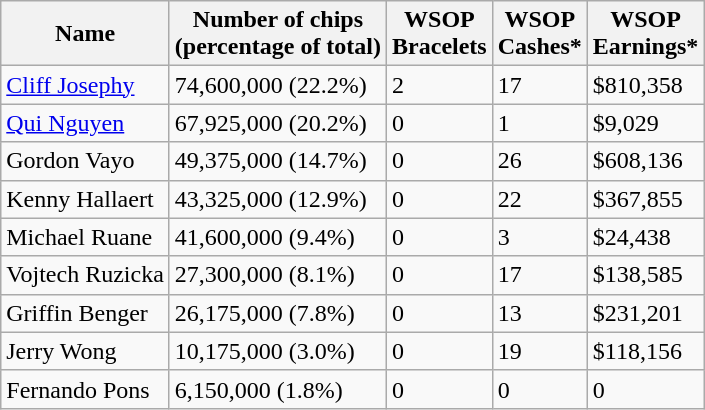<table class="wikitable sortable">
<tr>
<th>Name</th>
<th>Number of chips<br>(percentage of total)</th>
<th>WSOP<br>Bracelets</th>
<th>WSOP<br>Cashes*</th>
<th>WSOP<br>Earnings*</th>
</tr>
<tr>
<td> <a href='#'>Cliff Josephy</a></td>
<td>74,600,000 (22.2%)</td>
<td>2</td>
<td>17</td>
<td>$810,358</td>
</tr>
<tr>
<td> <a href='#'>Qui Nguyen</a></td>
<td>67,925,000 (20.2%)</td>
<td>0</td>
<td>1</td>
<td>$9,029</td>
</tr>
<tr>
<td> Gordon Vayo</td>
<td>49,375,000 (14.7%)</td>
<td>0</td>
<td>26</td>
<td>$608,136</td>
</tr>
<tr>
<td> Kenny Hallaert</td>
<td>43,325,000 (12.9%)</td>
<td>0</td>
<td>22</td>
<td>$367,855</td>
</tr>
<tr>
<td> Michael Ruane</td>
<td>41,600,000 (9.4%)</td>
<td>0</td>
<td>3</td>
<td>$24,438</td>
</tr>
<tr>
<td> Vojtech Ruzicka</td>
<td>27,300,000 (8.1%)</td>
<td>0</td>
<td>17</td>
<td>$138,585</td>
</tr>
<tr>
<td> Griffin Benger</td>
<td>26,175,000 (7.8%)</td>
<td>0</td>
<td>13</td>
<td>$231,201</td>
</tr>
<tr>
<td> Jerry Wong</td>
<td>10,175,000 (3.0%)</td>
<td>0</td>
<td>19</td>
<td>$118,156</td>
</tr>
<tr>
<td> Fernando Pons</td>
<td>6,150,000 (1.8%)</td>
<td>0</td>
<td>0</td>
<td>0</td>
</tr>
</table>
